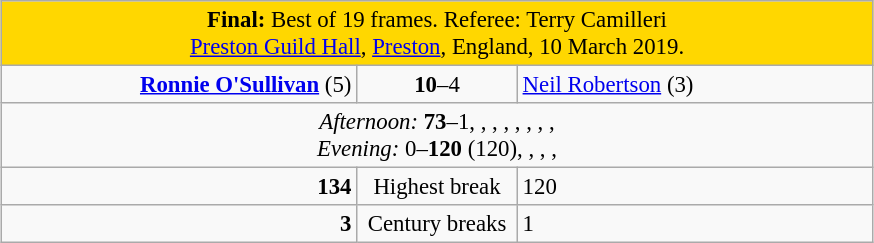<table class="wikitable" style="font-size: 95%; margin: 1em auto 1em auto;">
<tr>
<td colspan="3" align="center" bgcolor="#ffd700"><strong>Final:</strong> Best of 19 frames. Referee: Terry Camilleri<br><a href='#'>Preston Guild Hall</a>, <a href='#'>Preston</a>, England, 10 March 2019.</td>
</tr>
<tr>
<td width="230" align="right"><strong><a href='#'>Ronnie O'Sullivan</a></strong> (5)<br></td>
<td width="100" align="center"><strong>10</strong>–4</td>
<td width="230"><a href='#'>Neil Robertson</a> (3)<br></td>
</tr>
<tr>
<td colspan="3" align="center" style="font-size: 100%"><em>Afternoon:</em> <strong>73</strong>–1, , , , , , , , <br><em>Evening:</em> 0–<strong>120</strong> (120), , , , </td>
</tr>
<tr>
<td align="right"><strong>134</strong></td>
<td align="center">Highest break</td>
<td>120</td>
</tr>
<tr>
<td align="right"><strong>3</strong></td>
<td align="center">Century breaks</td>
<td>1</td>
</tr>
</table>
